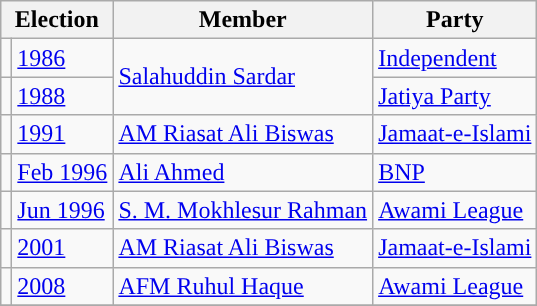<table class="wikitable">
<tr>
<th colspan="2">Election</th>
<th>Member</th>
<th>Party</th>
</tr>
<tr>
<td style="background-color:"></td>
<td><a href='#'>1986</a></td>
<td rowspan="2"><a href='#'>Salahuddin Sardar</a></td>
<td><a href='#'>Independent</a></td>
</tr>
<tr>
<td style="background-color:"></td>
<td><a href='#'>1988</a></td>
<td><a href='#'>Jatiya Party</a></td>
</tr>
<tr>
<td style="background-color:"></td>
<td><a href='#'>1991</a></td>
<td><a href='#'>AM Riasat Ali Biswas</a></td>
<td><a href='#'>Jamaat-e-Islami</a></td>
</tr>
<tr>
<td style="background-color:"></td>
<td><a href='#'>Feb 1996</a></td>
<td><a href='#'>Ali Ahmed</a></td>
<td><a href='#'>BNP</a></td>
</tr>
<tr>
<td style="background-color:"></td>
<td><a href='#'>Jun 1996</a></td>
<td><a href='#'>S. M. Mokhlesur Rahman</a></td>
<td><a href='#'>Awami League</a></td>
</tr>
<tr>
<td style="background-color:"></td>
<td><a href='#'>2001</a></td>
<td><a href='#'>AM Riasat Ali Biswas</a></td>
<td><a href='#'>Jamaat-e-Islami</a></td>
</tr>
<tr>
<td style="background-color:"></td>
<td><a href='#'>2008</a></td>
<td><a href='#'>AFM Ruhul Haque</a></td>
<td><a href='#'>Awami League</a></td>
</tr>
<tr>
</tr>
</table>
